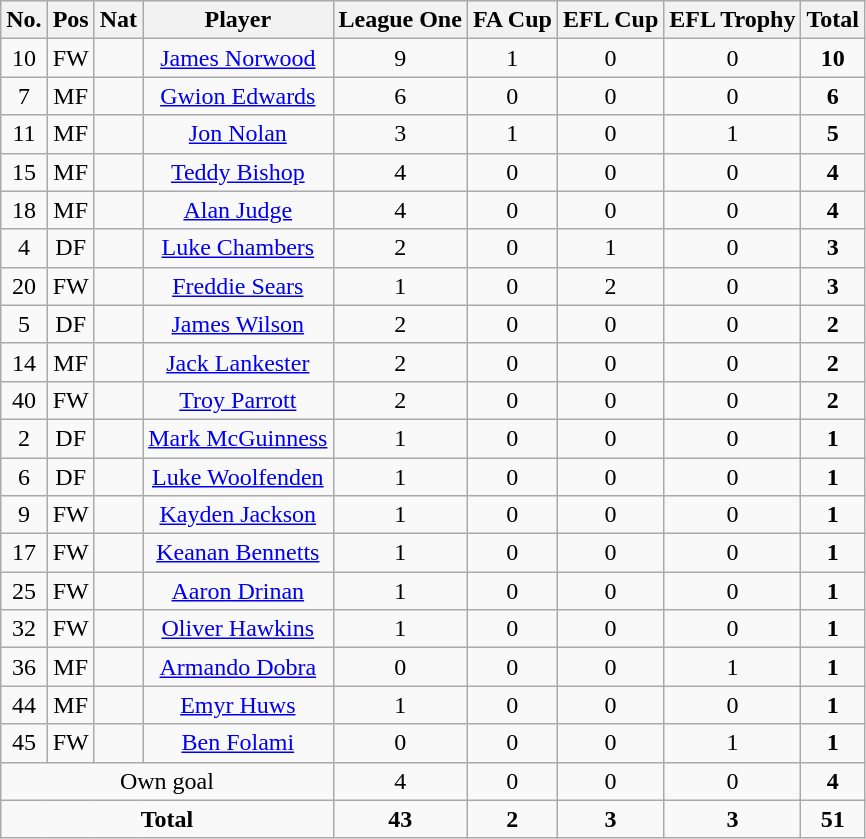<table class="wikitable" style="text-align:center">
<tr>
<th width=0%>No.</th>
<th width=0%>Pos</th>
<th width=0%>Nat</th>
<th width=0%>Player</th>
<th width=0%>League One</th>
<th width=0%>FA Cup</th>
<th width=0%>EFL Cup</th>
<th width=0%>EFL Trophy</th>
<th width=0%>Total</th>
</tr>
<tr>
<td>10</td>
<td>FW</td>
<td align="left"></td>
<td><a href='#'>James Norwood</a></td>
<td>9</td>
<td>1</td>
<td>0</td>
<td>0</td>
<td><strong>10</strong></td>
</tr>
<tr>
<td>7</td>
<td>MF</td>
<td align="left"></td>
<td><a href='#'>Gwion Edwards</a></td>
<td>6</td>
<td>0</td>
<td>0</td>
<td>0</td>
<td><strong>6</strong></td>
</tr>
<tr>
<td>11</td>
<td>MF</td>
<td align="left"></td>
<td><a href='#'>Jon Nolan</a></td>
<td>3</td>
<td>1</td>
<td>0</td>
<td>1</td>
<td><strong>5</strong></td>
</tr>
<tr>
<td>15</td>
<td>MF</td>
<td align="left"></td>
<td><a href='#'>Teddy Bishop</a></td>
<td>4</td>
<td>0</td>
<td>0</td>
<td>0</td>
<td><strong>4</strong></td>
</tr>
<tr>
<td>18</td>
<td>MF</td>
<td align="left"></td>
<td><a href='#'>Alan Judge</a></td>
<td>4</td>
<td>0</td>
<td>0</td>
<td>0</td>
<td><strong>4</strong></td>
</tr>
<tr>
<td>4</td>
<td>DF</td>
<td align="left"></td>
<td><a href='#'>Luke Chambers</a></td>
<td>2</td>
<td>0</td>
<td>1</td>
<td>0</td>
<td><strong>3</strong></td>
</tr>
<tr>
<td>20</td>
<td>FW</td>
<td align="left"></td>
<td><a href='#'>Freddie Sears</a></td>
<td>1</td>
<td>0</td>
<td>2</td>
<td>0</td>
<td><strong>3</strong></td>
</tr>
<tr>
<td>5</td>
<td>DF</td>
<td align="left"></td>
<td><a href='#'>James Wilson</a></td>
<td>2</td>
<td>0</td>
<td>0</td>
<td>0</td>
<td><strong>2</strong></td>
</tr>
<tr>
<td>14</td>
<td>MF</td>
<td align="left"></td>
<td><a href='#'>Jack Lankester</a></td>
<td>2</td>
<td>0</td>
<td>0</td>
<td>0</td>
<td><strong>2</strong></td>
</tr>
<tr>
<td>40</td>
<td>FW</td>
<td align="left"></td>
<td><a href='#'>Troy Parrott</a></td>
<td>2</td>
<td>0</td>
<td>0</td>
<td>0</td>
<td><strong>2</strong></td>
</tr>
<tr>
<td>2</td>
<td>DF</td>
<td align="left"></td>
<td><a href='#'>Mark McGuinness</a></td>
<td>1</td>
<td>0</td>
<td>0</td>
<td>0</td>
<td><strong>1</strong></td>
</tr>
<tr>
<td>6</td>
<td>DF</td>
<td align="left"></td>
<td><a href='#'>Luke Woolfenden</a></td>
<td>1</td>
<td>0</td>
<td>0</td>
<td>0</td>
<td><strong>1</strong></td>
</tr>
<tr>
<td>9</td>
<td>FW</td>
<td align="left"></td>
<td><a href='#'>Kayden Jackson</a></td>
<td>1</td>
<td>0</td>
<td>0</td>
<td>0</td>
<td><strong>1</strong></td>
</tr>
<tr>
<td>17</td>
<td>FW</td>
<td align="left"></td>
<td><a href='#'>Keanan Bennetts</a></td>
<td>1</td>
<td>0</td>
<td>0</td>
<td>0</td>
<td><strong>1</strong></td>
</tr>
<tr>
<td>25</td>
<td>FW</td>
<td align="left"></td>
<td><a href='#'>Aaron Drinan</a></td>
<td>1</td>
<td>0</td>
<td>0</td>
<td>0</td>
<td><strong>1</strong></td>
</tr>
<tr>
<td>32</td>
<td>FW</td>
<td align="left"></td>
<td><a href='#'>Oliver Hawkins</a></td>
<td>1</td>
<td>0</td>
<td>0</td>
<td>0</td>
<td><strong>1</strong></td>
</tr>
<tr>
<td>36</td>
<td>MF</td>
<td align="left"></td>
<td><a href='#'>Armando Dobra</a></td>
<td>0</td>
<td>0</td>
<td>0</td>
<td>1</td>
<td><strong>1</strong></td>
</tr>
<tr>
<td>44</td>
<td>MF</td>
<td align="left"></td>
<td><a href='#'>Emyr Huws</a></td>
<td>1</td>
<td>0</td>
<td>0</td>
<td>0</td>
<td><strong>1</strong></td>
</tr>
<tr>
<td>45</td>
<td>FW</td>
<td align="left"></td>
<td><a href='#'>Ben Folami</a></td>
<td>0</td>
<td>0</td>
<td>0</td>
<td>1</td>
<td><strong>1</strong></td>
</tr>
<tr>
<td colspan=4>Own goal</td>
<td>4</td>
<td>0</td>
<td>0</td>
<td>0</td>
<td><strong>4</strong></td>
</tr>
<tr>
<td colspan=4><strong>Total</strong></td>
<td><strong>43</strong></td>
<td><strong>2</strong></td>
<td><strong>3</strong></td>
<td><strong>3</strong></td>
<td><strong>51</strong></td>
</tr>
</table>
